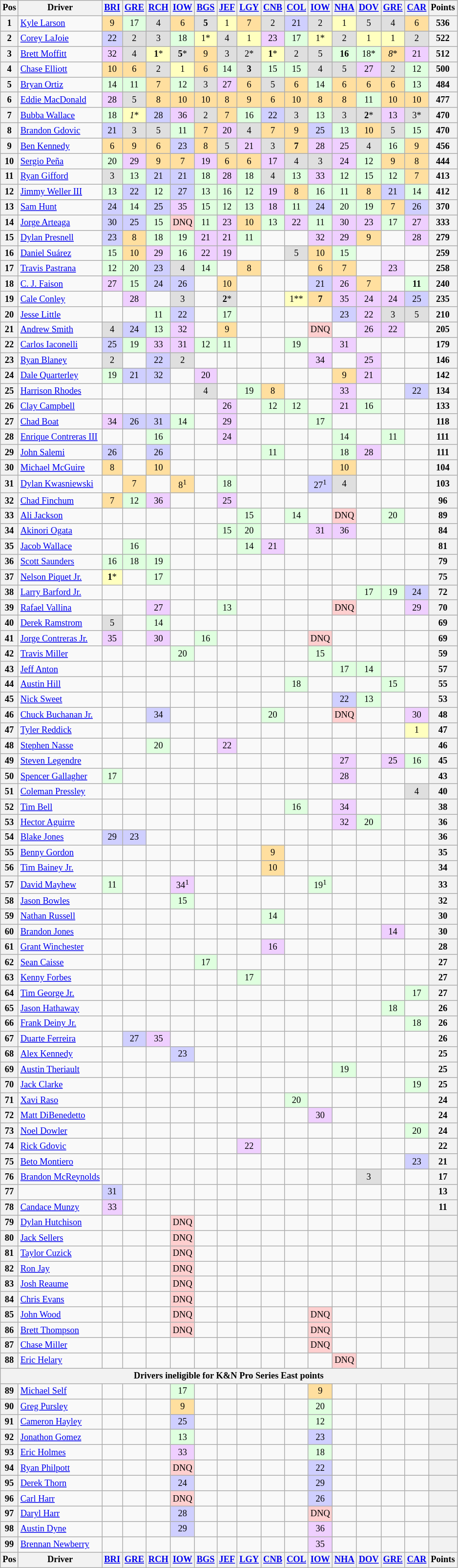<table class="wikitable" style="font-size:77%; text-align:center;">
<tr>
<th>Pos</th>
<th>Driver</th>
<th><a href='#'>BRI</a></th>
<th><a href='#'>GRE</a></th>
<th><a href='#'>RCH</a></th>
<th><a href='#'>IOW</a></th>
<th><a href='#'>BGS</a></th>
<th><a href='#'>JEF</a></th>
<th><a href='#'>LGY</a></th>
<th><a href='#'>CNB</a></th>
<th><a href='#'>COL</a></th>
<th><a href='#'>IOW</a></th>
<th><a href='#'>NHA</a></th>
<th><a href='#'>DOV</a></th>
<th><a href='#'>GRE</a></th>
<th><a href='#'>CAR</a></th>
<th valign="middle">Points</th>
</tr>
<tr>
<th>1</th>
<td align="left"><a href='#'>Kyle Larson</a></td>
<td style="background:#FFDF9F;">9</td>
<td style="background:#DFFFDF;">17</td>
<td style="background:#DFDFDF;">4</td>
<td style="background:#FFDF9F;">6</td>
<td style="background:#DFDFDF;"><strong>5</strong></td>
<td style="background:#FFFFBF;">1</td>
<td style="background:#FFDF9F;">7</td>
<td style="background:#DFDFDF;">2</td>
<td style="background:#CFCFFF;">21</td>
<td style="background:#DFDFDF;">2</td>
<td style="background:#FFFFBF;">1</td>
<td style="background:#DFDFDF;">5</td>
<td style="background:#DFDFDF;">4</td>
<td style="background:#FFDF9F;">6</td>
<th>536</th>
</tr>
<tr>
<th>2</th>
<td align="left"><a href='#'>Corey LaJoie</a></td>
<td style="background:#CFCFFF;">22</td>
<td style="background:#DFDFDF;">2</td>
<td style="background:#DFDFDF;">3</td>
<td style="background:#DFFFDF;">18</td>
<td style="background:#FFFFBF;">1*</td>
<td style="background:#DFDFDF;">4</td>
<td style="background:#FFFFBF;">1</td>
<td style="background:#EFCFFF;">23</td>
<td style="background:#DFFFDF;">17</td>
<td style="background:#FFFFBF;">1*</td>
<td style="background:#DFDFDF;">2</td>
<td style="background:#FFFFBF;">1</td>
<td style="background:#FFFFBF;">1</td>
<td style="background:#DFDFDF;">2</td>
<th>522</th>
</tr>
<tr>
<th>3</th>
<td align="left"><a href='#'>Brett Moffitt</a></td>
<td style="background:#EFCFFF;">32</td>
<td style="background:#DFDFDF;">4</td>
<td style="background:#FFFFBF;"><strong>1</strong>*</td>
<td style="background:#DFDFDF;"><strong>5</strong>*</td>
<td style="background:#FFDF9F;">9</td>
<td style="background:#DFDFDF;">3</td>
<td style="background:#DFDFDF;">2*</td>
<td style="background:#FFFFBF;"><strong>1</strong>*</td>
<td style="background:#DFDFDF;">2</td>
<td style="background:#DFDFDF;">5</td>
<td style="background:#DFFFDF;"><strong>16</strong></td>
<td style="background:#DFFFDF;">18*</td>
<td style="background:#FFDF9F;"><em>8</em>*</td>
<td style="background:#EFCFFF;">21</td>
<th>512</th>
</tr>
<tr>
<th>4</th>
<td align="left"><a href='#'>Chase Elliott</a></td>
<td style="background:#FFDF9F;">10</td>
<td style="background:#FFDF9F;">6</td>
<td style="background:#DFDFDF;">2</td>
<td style="background:#FFFFBF;">1</td>
<td style="background:#FFDF9F;">6</td>
<td style="background:#DFFFDF;">14</td>
<td style="background:#DFDFDF;"><strong>3</strong></td>
<td style="background:#DFFFDF;">15</td>
<td style="background:#DFFFDF;">15</td>
<td style="background:#DFDFDF;">4</td>
<td style="background:#DFDFDF;">5</td>
<td style="background:#EFCFFF;">27</td>
<td style="background:#DFDFDF;">2</td>
<td style="background:#DFFFDF;">12</td>
<th>500</th>
</tr>
<tr>
<th>5</th>
<td align="left"><a href='#'>Bryan Ortiz</a></td>
<td style="background:#DFFFDF;">14</td>
<td style="background:#DFFFDF;">11</td>
<td style="background:#FFDF9F;">7</td>
<td style="background:#DFFFDF;">12</td>
<td style="background:#DFDFDF;">3</td>
<td style="background:#EFCFFF;">27</td>
<td style="background:#FFDF9F;">6</td>
<td style="background:#DFDFDF;">5</td>
<td style="background:#FFDF9F;">6</td>
<td style="background:#DFFFDF;">14</td>
<td style="background:#FFDF9F;">6</td>
<td style="background:#FFDF9F;">6</td>
<td style="background:#FFDF9F;">6</td>
<td style="background:#DFFFDF;">13</td>
<th>484</th>
</tr>
<tr>
<th>6</th>
<td align="left"><a href='#'>Eddie MacDonald</a></td>
<td style="background:#EFCFFF;">28</td>
<td style="background:#DFDFDF;">5</td>
<td style="background:#FFDF9F;">8</td>
<td style="background:#FFDF9F;">10</td>
<td style="background:#FFDF9F;">10</td>
<td style="background:#FFDF9F;">8</td>
<td style="background:#FFDF9F;">9</td>
<td style="background:#FFDF9F;">6</td>
<td style="background:#FFDF9F;">10</td>
<td style="background:#FFDF9F;">8</td>
<td style="background:#FFDF9F;">8</td>
<td style="background:#DFFFDF;">11</td>
<td style="background:#FFDF9F;">10</td>
<td style="background:#FFDF9F;">10</td>
<th>477</th>
</tr>
<tr>
<th>7</th>
<td align="left"><a href='#'>Bubba Wallace</a></td>
<td style="background:#DFFFDF;">18</td>
<td style="background:#FFFFBF;"><em>1</em>*</td>
<td style="background:#CFCFFF;">28</td>
<td style="background:#EFCFFF;">36</td>
<td style="background:#DFDFDF;">2</td>
<td style="background:#FFDF9F;">7</td>
<td style="background:#DFFFDF;">16</td>
<td style="background:#CFCFFF;">22</td>
<td style="background:#DFDFDF;">3</td>
<td style="background:#DFFFDF;">13</td>
<td style="background:#DFDFDF;">3</td>
<td style="background:#DFDFDF;"><strong>2</strong>*</td>
<td style="background:#EFCFFF;">13</td>
<td style="background:#DFDFDF;">3*</td>
<th>470</th>
</tr>
<tr>
<th>8</th>
<td align="left"><a href='#'>Brandon Gdovic</a></td>
<td style="background:#CFCFFF;">21</td>
<td style="background:#DFDFDF;">3</td>
<td style="background:#DFDFDF;">5</td>
<td style="background:#DFFFDF;">11</td>
<td style="background:#FFDF9F;">7</td>
<td style="background:#EFCFFF;">20</td>
<td style="background:#DFDFDF;">4</td>
<td style="background:#FFDF9F;">7</td>
<td style="background:#FFDF9F;">9</td>
<td style="background:#CFCFFF;">25</td>
<td style="background:#DFFFDF;">13</td>
<td style="background:#FFDF9F;">10</td>
<td style="background:#DFDFDF;">5</td>
<td style="background:#DFFFDF;">15</td>
<th>470</th>
</tr>
<tr>
<th>9</th>
<td align="left"><a href='#'>Ben Kennedy</a></td>
<td style="background:#FFDF9F;">6</td>
<td style="background:#FFDF9F;">9</td>
<td style="background:#FFDF9F;">6</td>
<td style="background:#CFCFFF;">23</td>
<td style="background:#FFDF9F;">8</td>
<td style="background:#DFDFDF;">5</td>
<td style="background:#EFCFFF;">21</td>
<td style="background:#DFDFDF;">3</td>
<td style="background:#FFDF9F;"><strong>7</strong></td>
<td style="background:#EFCFFF;">28</td>
<td style="background:#EFCFFF;">25</td>
<td style="background:#DFDFDF;">4</td>
<td style="background:#DFFFDF;">16</td>
<td style="background:#FFDF9F;">9</td>
<th>456</th>
</tr>
<tr>
<th>10</th>
<td align="left"><a href='#'>Sergio Peña</a></td>
<td style="background:#DFFFDF;">20</td>
<td style="background:#EFCFFF;">29</td>
<td style="background:#FFDF9F;">9</td>
<td style="background:#FFDF9F;">7</td>
<td style="background:#EFCFFF;">19</td>
<td style="background:#FFDF9F;">6</td>
<td style="background:#FFDF9F;">6</td>
<td style="background:#EFCFFF;">17</td>
<td style="background:#DFDFDF;">4</td>
<td style="background:#DFDFDF;">3</td>
<td style="background:#EFCFFF;">24</td>
<td style="background:#DFFFDF;">12</td>
<td style="background:#FFDF9F;">9</td>
<td style="background:#FFDF9F;">8</td>
<th>444</th>
</tr>
<tr>
<th>11</th>
<td align="left"><a href='#'>Ryan Gifford</a></td>
<td style="background:#DFDFDF;">3</td>
<td style="background:#DFFFDF;">13</td>
<td style="background:#CFCFFF;">21</td>
<td style="background:#CFCFFF;">21</td>
<td style="background:#DFFFDF;">18</td>
<td style="background:#EFCFFF;">28</td>
<td style="background:#DFFFDF;">18</td>
<td style="background:#DFDFDF;">4</td>
<td style="background:#DFFFDF;">13</td>
<td style="background:#EFCFFF;">33</td>
<td style="background:#DFFFDF;">12</td>
<td style="background:#DFFFDF;">15</td>
<td style="background:#DFFFDF;">12</td>
<td style="background:#FFDF9F;">7</td>
<th>413</th>
</tr>
<tr>
<th>12</th>
<td align="left"><a href='#'>Jimmy Weller III</a></td>
<td style="background:#DFFFDF;">13</td>
<td style="background:#CFCFFF;">22</td>
<td style="background:#DFFFDF;">12</td>
<td style="background:#CFCFFF;">27</td>
<td style="background:#DFFFDF;">13</td>
<td style="background:#DFFFDF;">16</td>
<td style="background:#DFFFDF;">12</td>
<td style="background:#EFCFFF;">19</td>
<td style="background:#FFDF9F;">8</td>
<td style="background:#DFFFDF;">16</td>
<td style="background:#DFFFDF;">11</td>
<td style="background:#FFDF9F;">8</td>
<td style="background:#CFCFFF;">21</td>
<td style="background:#DFFFDF;">14</td>
<th>412</th>
</tr>
<tr>
<th>13</th>
<td align="left"><a href='#'>Sam Hunt</a></td>
<td style="background:#CFCFFF;">24</td>
<td style="background:#DFFFDF;">14</td>
<td style="background:#CFCFFF;">25</td>
<td style="background:#EFCFFF;">35</td>
<td style="background:#DFFFDF;">15</td>
<td style="background:#DFFFDF;">12</td>
<td style="background:#DFFFDF;">13</td>
<td style="background:#EFCFFF;">18</td>
<td style="background:#DFFFDF;">11</td>
<td style="background:#CFCFFF;">24</td>
<td style="background:#DFFFDF;">20</td>
<td style="background:#DFFFDF;">19</td>
<td style="background:#FFDF9F;">7</td>
<td style="background:#CFCFFF;">26</td>
<th>370</th>
</tr>
<tr>
<th>14</th>
<td align="left"><a href='#'>Jorge Arteaga</a></td>
<td style="background:#CFCFFF;">30</td>
<td style="background:#CFCFFF;">25</td>
<td style="background:#DFFFDF;">15</td>
<td style="background:#FFCFCF;">DNQ</td>
<td style="background:#DFFFDF;">11</td>
<td style="background:#EFCFFF;">23</td>
<td style="background:#FFDF9F;">10</td>
<td style="background:#DFFFDF;">13</td>
<td style="background:#EFCFFF;">22</td>
<td style="background:#DFFFDF;">11</td>
<td style="background:#EFCFFF;">30</td>
<td style="background:#EFCFFF;">23</td>
<td style="background:#DFFFDF;">17</td>
<td style="background:#EFCFFF;">27</td>
<th>333</th>
</tr>
<tr>
<th>15</th>
<td align="left"><a href='#'>Dylan Presnell</a></td>
<td style="background:#CFCFFF;">23</td>
<td style="background:#FFDF9F;">8</td>
<td style="background:#DFFFDF;">18</td>
<td style="background:#DFFFDF;">19</td>
<td style="background:#EFCFFF;">21</td>
<td style="background:#EFCFFF;">21</td>
<td style="background:#DFFFDF;">11</td>
<td></td>
<td></td>
<td style="background:#EFCFFF;">32</td>
<td style="background:#EFCFFF;">29</td>
<td style="background:#FFDF9F;">9</td>
<td></td>
<td style="background:#EFCFFF;">28</td>
<th>279</th>
</tr>
<tr>
<th>16</th>
<td align="left"><a href='#'>Daniel Suárez</a></td>
<td style="background:#DFFFDF;">15</td>
<td style="background:#FFDF9F;">10</td>
<td style="background:#EFCFFF;">29</td>
<td style="background:#DFFFDF;">16</td>
<td style="background:#EFCFFF;">22</td>
<td style="background:#EFCFFF;">19</td>
<td></td>
<td></td>
<td style="background:#DFDFDF;">5</td>
<td style="background:#FFDF9F;">10</td>
<td style="background:#DFFFDF;">15</td>
<td></td>
<td></td>
<td></td>
<th>259</th>
</tr>
<tr>
<th>17</th>
<td align="left"><a href='#'>Travis Pastrana</a></td>
<td style="background:#DFFFDF;">12</td>
<td style="background:#DFFFDF;">20</td>
<td style="background:#CFCFFF;">23</td>
<td style="background:#DFDFDF;">4</td>
<td style="background:#DFFFDF;">14</td>
<td></td>
<td style="background:#FFDF9F;">8</td>
<td></td>
<td></td>
<td style="background:#FFDF9F;">6</td>
<td style="background:#FFDF9F;">7</td>
<td></td>
<td style="background:#EFCFFF;">23</td>
<td></td>
<th>258</th>
</tr>
<tr>
<th>18</th>
<td align="left"><a href='#'>C. J. Faison</a></td>
<td style="background:#EFCFFF;">27</td>
<td style="background:#DFFFDF;">15</td>
<td style="background:#CFCFFF;">24</td>
<td style="background:#CFCFFF;">26</td>
<td></td>
<td style="background:#FFDF9F;">10</td>
<td></td>
<td></td>
<td></td>
<td style="background:#CFCFFF;">21</td>
<td style="background:#EFCFFF;">26</td>
<td style="background:#FFDF9F;">7</td>
<td></td>
<td style="background:#DFFFDF;"><strong>11</strong></td>
<th>240</th>
</tr>
<tr>
<th>19</th>
<td align="left"><a href='#'>Cale Conley</a></td>
<td></td>
<td style="background:#EFCFFF;">28</td>
<td></td>
<td style="background:#DFDFDF;">3</td>
<td></td>
<td style="background:#DFDFDF;"><strong>2</strong>*</td>
<td></td>
<td></td>
<td style="background:#FFFFBF;">1**</td>
<td style="background:#FFDF9F;"><strong>7</strong></td>
<td style="background:#EFCFFF;">35</td>
<td style="background:#EFCFFF;">24</td>
<td style="background:#EFCFFF;">24</td>
<td style="background:#CFCFFF;">25</td>
<th>235</th>
</tr>
<tr>
<th>20</th>
<td align="left"><a href='#'>Jesse Little</a></td>
<td></td>
<td></td>
<td style="background:#DFFFDF;">11</td>
<td style="background:#CFCFFF;">22</td>
<td></td>
<td style="background:#DFFFDF;">17</td>
<td></td>
<td></td>
<td></td>
<td></td>
<td style="background:#CFCFFF;">23</td>
<td style="background:#EFCFFF;">22</td>
<td style="background:#DFDFDF;">3</td>
<td style="background:#DFDFDF;">5</td>
<th>210</th>
</tr>
<tr>
<th>21</th>
<td align="left"><a href='#'>Andrew Smith</a></td>
<td style="background:#DFDFDF;">4</td>
<td style="background:#CFCFFF;">24</td>
<td style="background:#DFFFDF;">13</td>
<td style="background:#EFCFFF;">32</td>
<td></td>
<td style="background:#FFDF9F;">9</td>
<td></td>
<td></td>
<td></td>
<td style="background:#FFCFCF;">DNQ</td>
<td></td>
<td style="background:#EFCFFF;">26</td>
<td style="background:#EFCFFF;">22</td>
<td></td>
<th>205</th>
</tr>
<tr>
<th>22</th>
<td align="left"><a href='#'>Carlos Iaconelli</a></td>
<td style="background:#CFCFFF;">25</td>
<td style="background:#DFFFDF;">19</td>
<td style="background:#EFCFFF;">33</td>
<td style="background:#EFCFFF;">31</td>
<td style="background:#DFFFDF;">12</td>
<td style="background:#DFFFDF;">11</td>
<td></td>
<td></td>
<td style="background:#DFFFDF;">19</td>
<td></td>
<td style="background:#EFCFFF;">31</td>
<td></td>
<td></td>
<td></td>
<th>179</th>
</tr>
<tr>
<th>23</th>
<td align="left"><a href='#'>Ryan Blaney</a></td>
<td style="background:#DFDFDF;">2</td>
<td></td>
<td style="background:#CFCFFF;">22</td>
<td style="background:#DFDFDF;">2</td>
<td></td>
<td></td>
<td></td>
<td></td>
<td></td>
<td style="background:#EFCFFF;">34</td>
<td></td>
<td style="background:#EFCFFF;">25</td>
<td></td>
<td></td>
<th>146</th>
</tr>
<tr>
<th>24</th>
<td align="left"><a href='#'>Dale Quarterley</a></td>
<td style="background:#DFFFDF;">19</td>
<td style="background:#CFCFFF;">21</td>
<td style="background:#CFCFFF;">32</td>
<td></td>
<td style="background:#EFCFFF;">20</td>
<td></td>
<td></td>
<td></td>
<td></td>
<td></td>
<td style="background:#FFDF9F;">9</td>
<td style="background:#EFCFFF;">21</td>
<td></td>
<td></td>
<th>142</th>
</tr>
<tr>
<th>25</th>
<td align="left"><a href='#'>Harrison Rhodes</a></td>
<td></td>
<td></td>
<td></td>
<td></td>
<td style="background:#DFDFDF;">4</td>
<td></td>
<td style="background:#DFFFDF;">19</td>
<td style="background:#FFDF9F;">8</td>
<td></td>
<td></td>
<td style="background:#EFCFFF;">33</td>
<td></td>
<td></td>
<td style="background:#CFCFFF;">22</td>
<th>134</th>
</tr>
<tr>
<th>26</th>
<td align="left"><a href='#'>Clay Campbell</a></td>
<td></td>
<td></td>
<td></td>
<td></td>
<td></td>
<td style="background:#EFCFFF;">26</td>
<td></td>
<td style="background:#DFFFDF;">12</td>
<td style="background:#DFFFDF;">12</td>
<td></td>
<td style="background:#EFCFFF;">21</td>
<td style="background:#DFFFDF;">16</td>
<td></td>
<td></td>
<th>133</th>
</tr>
<tr>
<th>27</th>
<td align="left"><a href='#'>Chad Boat</a></td>
<td style="background:#EFCFFF;">34</td>
<td style="background:#CFCFFF;">26</td>
<td style="background:#CFCFFF;">31</td>
<td style="background:#DFFFDF;">14</td>
<td></td>
<td style="background:#EFCFFF;">29</td>
<td></td>
<td></td>
<td></td>
<td style="background:#DFFFDF;">17</td>
<td></td>
<td></td>
<td></td>
<td></td>
<th>118</th>
</tr>
<tr>
<th>28</th>
<td align="left"><a href='#'>Enrique Contreras III</a></td>
<td></td>
<td></td>
<td style="background:#DFFFDF;">16</td>
<td></td>
<td></td>
<td style="background:#EFCFFF;">24</td>
<td></td>
<td></td>
<td></td>
<td></td>
<td style="background:#DFFFDF;">14</td>
<td></td>
<td style="background:#DFFFDF;">11</td>
<td></td>
<th>111</th>
</tr>
<tr>
<th>29</th>
<td align="left"><a href='#'>John Salemi</a></td>
<td style="background:#CFCFFF;">26</td>
<td></td>
<td style="background:#CFCFFF;">26</td>
<td></td>
<td></td>
<td></td>
<td></td>
<td style="background:#DFFFDF;">11</td>
<td></td>
<td></td>
<td style="background:#DFFFDF;">18</td>
<td style="background:#EFCFFF;">28</td>
<td></td>
<td></td>
<th>111</th>
</tr>
<tr>
<th>30</th>
<td align="left"><a href='#'>Michael McGuire</a></td>
<td style="background:#FFDF9F;">8</td>
<td></td>
<td style="background:#FFDF9F;">10</td>
<td></td>
<td></td>
<td></td>
<td></td>
<td></td>
<td></td>
<td></td>
<td style="background:#FFDF9F;">10</td>
<td></td>
<td></td>
<td></td>
<th>104</th>
</tr>
<tr>
<th>31</th>
<td align="left"><a href='#'>Dylan Kwasniewski</a></td>
<td></td>
<td style="background:#FFDF9F;">7</td>
<td></td>
<td style="background:#FFDF9F;">8<sup>1</sup></td>
<td></td>
<td style="background:#DFFFDF;">18</td>
<td></td>
<td></td>
<td></td>
<td style="background:#CFCFFF;">27<sup>1</sup></td>
<td style="background:#DFDFDF;">4</td>
<td></td>
<td></td>
<td></td>
<th>103</th>
</tr>
<tr>
<th>32</th>
<td align="left"><a href='#'>Chad Finchum</a></td>
<td style="background:#FFDF9F;">7</td>
<td style="background:#DFFFDF;">12</td>
<td style="background:#EFCFFF;">36</td>
<td></td>
<td></td>
<td style="background:#EFCFFF;">25</td>
<td></td>
<td></td>
<td></td>
<td></td>
<td></td>
<td></td>
<td></td>
<td></td>
<th>96</th>
</tr>
<tr>
<th>33</th>
<td align="left"><a href='#'>Ali Jackson</a></td>
<td></td>
<td></td>
<td></td>
<td></td>
<td></td>
<td></td>
<td style="background:#DFFFDF;">15</td>
<td></td>
<td style="background:#DFFFDF;">14</td>
<td></td>
<td style="background:#FFCFCF;">DNQ</td>
<td></td>
<td style="background:#DFFFDF;">20</td>
<td></td>
<th>89</th>
</tr>
<tr>
<th>34</th>
<td align="left"><a href='#'>Akinori Ogata</a></td>
<td></td>
<td></td>
<td></td>
<td></td>
<td></td>
<td style="background:#DFFFDF;">15</td>
<td style="background:#DFFFDF;">20</td>
<td></td>
<td></td>
<td style="background:#EFCFFF;">31</td>
<td style="background:#EFCFFF;">36</td>
<td></td>
<td></td>
<td></td>
<th>84</th>
</tr>
<tr>
<th>35</th>
<td align="left"><a href='#'>Jacob Wallace</a></td>
<td></td>
<td style="background:#DFFFDF;">16</td>
<td></td>
<td></td>
<td></td>
<td></td>
<td style="background:#DFFFDF;">14</td>
<td style="background:#EFCFFF;">21</td>
<td></td>
<td></td>
<td></td>
<td></td>
<td></td>
<td></td>
<th>81</th>
</tr>
<tr>
<th>36</th>
<td align="left"><a href='#'>Scott Saunders</a></td>
<td style="background:#DFFFDF;">16</td>
<td style="background:#DFFFDF;">18</td>
<td style="background:#DFFFDF;">19</td>
<td></td>
<td></td>
<td></td>
<td></td>
<td></td>
<td></td>
<td></td>
<td></td>
<td></td>
<td></td>
<td></td>
<th>79</th>
</tr>
<tr>
<th>37</th>
<td align="left"><a href='#'>Nelson Piquet Jr.</a></td>
<td style="background:#FFFFBF;"><strong>1</strong>*</td>
<td></td>
<td style="background:#DFFFDF;">17</td>
<td></td>
<td></td>
<td></td>
<td></td>
<td></td>
<td></td>
<td></td>
<td></td>
<td></td>
<td></td>
<td></td>
<th>75</th>
</tr>
<tr>
<th>38</th>
<td align="left"><a href='#'>Larry Barford Jr.</a></td>
<td></td>
<td></td>
<td></td>
<td></td>
<td></td>
<td></td>
<td></td>
<td></td>
<td></td>
<td></td>
<td></td>
<td style="background:#DFFFDF;">17</td>
<td style="background:#DFFFDF;">19</td>
<td style="background:#CFCFFF;">24</td>
<th>72</th>
</tr>
<tr>
<th>39</th>
<td align="left"><a href='#'>Rafael Vallina</a></td>
<td></td>
<td></td>
<td style="background:#EFCFFF;">27</td>
<td></td>
<td></td>
<td style="background:#DFFFDF;">13</td>
<td></td>
<td></td>
<td></td>
<td></td>
<td style="background:#FFCFCF;">DNQ</td>
<td></td>
<td></td>
<td style="background:#EFCFFF;">29</td>
<th>70</th>
</tr>
<tr>
<th>40</th>
<td align="left"><a href='#'>Derek Ramstrom</a></td>
<td style="background:#DFDFDF;">5</td>
<td></td>
<td style="background:#DFFFDF;">14</td>
<td></td>
<td></td>
<td></td>
<td></td>
<td></td>
<td></td>
<td></td>
<td></td>
<td></td>
<td></td>
<td></td>
<th>69</th>
</tr>
<tr>
<th>41</th>
<td align="left"><a href='#'>Jorge Contreras Jr.</a></td>
<td style="background:#EFCFFF;">35</td>
<td></td>
<td style="background:#EFCFFF;">30</td>
<td></td>
<td style="background:#DFFFDF;">16</td>
<td></td>
<td></td>
<td></td>
<td></td>
<td style="background:#FFCFCF;">DNQ</td>
<td></td>
<td></td>
<td></td>
<td></td>
<th>69</th>
</tr>
<tr>
<th>42</th>
<td align="left"><a href='#'>Travis Miller</a></td>
<td></td>
<td></td>
<td></td>
<td style="background:#DFFFDF;">20</td>
<td></td>
<td></td>
<td></td>
<td></td>
<td></td>
<td style="background:#DFFFDF;">15</td>
<td></td>
<td></td>
<td></td>
<td></td>
<th>59</th>
</tr>
<tr>
<th>43</th>
<td align="left"><a href='#'>Jeff Anton</a></td>
<td></td>
<td></td>
<td></td>
<td></td>
<td></td>
<td></td>
<td></td>
<td></td>
<td></td>
<td></td>
<td style="background:#DFFFDF;">17</td>
<td style="background:#DFFFDF;">14</td>
<td></td>
<td></td>
<th>57</th>
</tr>
<tr>
<th>44</th>
<td align="left"><a href='#'>Austin Hill</a></td>
<td></td>
<td></td>
<td></td>
<td></td>
<td></td>
<td></td>
<td></td>
<td></td>
<td style="background:#DFFFDF;">18</td>
<td></td>
<td></td>
<td></td>
<td style="background:#DFFFDF;">15</td>
<td></td>
<th>55</th>
</tr>
<tr>
<th>45</th>
<td align="left"><a href='#'>Nick Sweet</a></td>
<td></td>
<td></td>
<td></td>
<td></td>
<td></td>
<td></td>
<td></td>
<td></td>
<td></td>
<td></td>
<td style="background:#CFCFFF;">22</td>
<td style="background:#DFFFDF;">13</td>
<td></td>
<td></td>
<th>53</th>
</tr>
<tr>
<th>46</th>
<td align="left"><a href='#'>Chuck Buchanan Jr.</a></td>
<td></td>
<td></td>
<td style="background:#CFCFFF;">34</td>
<td></td>
<td></td>
<td></td>
<td></td>
<td style="background:#DFFFDF;">20</td>
<td></td>
<td></td>
<td style="background:#FFCFCF;">DNQ</td>
<td></td>
<td></td>
<td style="background:#EFCFFF;">30</td>
<th>48</th>
</tr>
<tr>
<th>47</th>
<td align="left"><a href='#'>Tyler Reddick</a></td>
<td></td>
<td></td>
<td></td>
<td></td>
<td></td>
<td></td>
<td></td>
<td></td>
<td></td>
<td></td>
<td></td>
<td></td>
<td></td>
<td style="background:#FFFFBF;">1</td>
<th>47</th>
</tr>
<tr>
<th>48</th>
<td align="left"><a href='#'>Stephen Nasse</a></td>
<td></td>
<td></td>
<td style="background:#DFFFDF;">20</td>
<td></td>
<td></td>
<td style="background:#EFCFFF;">22</td>
<td></td>
<td></td>
<td></td>
<td></td>
<td></td>
<td></td>
<td></td>
<td></td>
<th>46</th>
</tr>
<tr>
<th>49</th>
<td align="left"><a href='#'>Steven Legendre</a></td>
<td></td>
<td></td>
<td></td>
<td></td>
<td></td>
<td></td>
<td></td>
<td></td>
<td></td>
<td></td>
<td style="background:#EFCFFF;">27</td>
<td></td>
<td style="background:#EFCFFF;">25</td>
<td style="background:#DFFFDF;">16</td>
<th>45</th>
</tr>
<tr>
<th>50</th>
<td align="left"><a href='#'>Spencer Gallagher</a></td>
<td style="background:#DFFFDF;">17</td>
<td></td>
<td></td>
<td></td>
<td></td>
<td></td>
<td></td>
<td></td>
<td></td>
<td></td>
<td style="background:#EFCFFF;">28</td>
<td></td>
<td></td>
<td></td>
<th>43</th>
</tr>
<tr>
<th>51</th>
<td align="left"><a href='#'>Coleman Pressley</a></td>
<td></td>
<td></td>
<td></td>
<td></td>
<td></td>
<td></td>
<td></td>
<td></td>
<td></td>
<td></td>
<td></td>
<td></td>
<td></td>
<td style="background:#DFDFDF;">4</td>
<th>40</th>
</tr>
<tr>
<th>52</th>
<td align="left"><a href='#'>Tim Bell</a></td>
<td></td>
<td></td>
<td></td>
<td></td>
<td></td>
<td></td>
<td></td>
<td></td>
<td style="background:#DFFFDF;">16</td>
<td></td>
<td style="background:#EFCFFF;">34</td>
<td></td>
<td></td>
<td></td>
<th>38</th>
</tr>
<tr>
<th>53</th>
<td align="left"><a href='#'>Hector Aguirre</a></td>
<td></td>
<td></td>
<td></td>
<td></td>
<td></td>
<td></td>
<td></td>
<td></td>
<td></td>
<td></td>
<td style="background:#EFCFFF;">32</td>
<td style="background:#DFFFDF;">20</td>
<td></td>
<td></td>
<th>36</th>
</tr>
<tr>
<th>54</th>
<td align="left"><a href='#'>Blake Jones</a></td>
<td style="background:#CFCFFF;">29</td>
<td style="background:#CFCFFF;">23</td>
<td></td>
<td></td>
<td></td>
<td></td>
<td></td>
<td></td>
<td></td>
<td></td>
<td></td>
<td></td>
<td></td>
<td></td>
<th>36</th>
</tr>
<tr>
<th>55</th>
<td align="left"><a href='#'>Benny Gordon</a></td>
<td></td>
<td></td>
<td></td>
<td></td>
<td></td>
<td></td>
<td></td>
<td style="background:#FFDF9F;">9</td>
<td></td>
<td></td>
<td></td>
<td></td>
<td></td>
<td></td>
<th>35</th>
</tr>
<tr>
<th>56</th>
<td align="left"><a href='#'>Tim Bainey Jr.</a></td>
<td></td>
<td></td>
<td></td>
<td></td>
<td></td>
<td></td>
<td></td>
<td style="background:#FFDF9F;">10</td>
<td></td>
<td></td>
<td></td>
<td></td>
<td></td>
<td></td>
<th>34</th>
</tr>
<tr>
<th>57</th>
<td align="left"><a href='#'>David Mayhew</a></td>
<td style="background:#DFFFDF;">11</td>
<td></td>
<td></td>
<td STYLE="background:#EFCFFF;">34<sup>1</sup></td>
<td></td>
<td></td>
<td></td>
<td></td>
<td></td>
<td style="background:#DFFFDF;">19<sup>1</sup></td>
<td></td>
<td></td>
<td></td>
<td></td>
<th>33</th>
</tr>
<tr>
<th>58</th>
<td align="left"><a href='#'>Jason Bowles</a></td>
<td></td>
<td></td>
<td></td>
<td style="background:#DFFFDF;">15</td>
<td></td>
<td></td>
<td></td>
<td></td>
<td></td>
<td></td>
<td></td>
<td></td>
<td></td>
<td></td>
<th>32</th>
</tr>
<tr>
<th>59</th>
<td align="left"><a href='#'>Nathan Russell</a></td>
<td></td>
<td></td>
<td></td>
<td></td>
<td></td>
<td></td>
<td></td>
<td style="background:#DFFFDF;">14</td>
<td></td>
<td></td>
<td></td>
<td></td>
<td></td>
<td></td>
<th>30</th>
</tr>
<tr>
<th>60</th>
<td align="left"><a href='#'>Brandon Jones</a></td>
<td></td>
<td></td>
<td></td>
<td></td>
<td></td>
<td></td>
<td></td>
<td></td>
<td></td>
<td></td>
<td></td>
<td></td>
<td style="background:#EFCFFF;">14</td>
<td></td>
<th>30</th>
</tr>
<tr>
<th>61</th>
<td align="left"><a href='#'>Grant Winchester</a></td>
<td></td>
<td></td>
<td></td>
<td></td>
<td></td>
<td></td>
<td></td>
<td style="background:#EFCFFF;">16</td>
<td></td>
<td></td>
<td></td>
<td></td>
<td></td>
<td></td>
<th>28</th>
</tr>
<tr>
<th>62</th>
<td align="left"><a href='#'>Sean Caisse</a></td>
<td></td>
<td></td>
<td></td>
<td></td>
<td style="background:#DFFFDF;">17</td>
<td></td>
<td></td>
<td></td>
<td></td>
<td></td>
<td></td>
<td></td>
<td></td>
<td></td>
<th>27</th>
</tr>
<tr>
<th>63</th>
<td align="left"><a href='#'>Kenny Forbes</a></td>
<td></td>
<td></td>
<td></td>
<td></td>
<td></td>
<td></td>
<td style="background:#DFFFDF;">17</td>
<td></td>
<td></td>
<td></td>
<td></td>
<td></td>
<td></td>
<td></td>
<th>27</th>
</tr>
<tr>
<th>64</th>
<td align="left"><a href='#'>Tim George Jr.</a></td>
<td></td>
<td></td>
<td></td>
<td></td>
<td></td>
<td></td>
<td></td>
<td></td>
<td></td>
<td></td>
<td></td>
<td></td>
<td></td>
<td style="background:#DFFFDF;">17</td>
<th>27</th>
</tr>
<tr>
<th>65</th>
<td align="left"><a href='#'>Jason Hathaway</a></td>
<td></td>
<td></td>
<td></td>
<td></td>
<td></td>
<td></td>
<td></td>
<td></td>
<td></td>
<td></td>
<td></td>
<td></td>
<td style="background:#DFFFDF;">18</td>
<td></td>
<th>26</th>
</tr>
<tr>
<th>66</th>
<td align="left"><a href='#'>Frank Deiny Jr.</a></td>
<td></td>
<td></td>
<td></td>
<td></td>
<td></td>
<td></td>
<td></td>
<td></td>
<td></td>
<td></td>
<td></td>
<td></td>
<td></td>
<td style="background:#DFFFDF;">18</td>
<th>26</th>
</tr>
<tr>
<th>67</th>
<td align="left"><a href='#'>Duarte Ferreira</a></td>
<td></td>
<td style="background:#CFCFFF;">27</td>
<td style="background:#EFCFFF;">35</td>
<td></td>
<td></td>
<td></td>
<td></td>
<td></td>
<td></td>
<td></td>
<td></td>
<td></td>
<td></td>
<td></td>
<th>26</th>
</tr>
<tr>
<th>68</th>
<td align="left"><a href='#'>Alex Kennedy</a></td>
<td></td>
<td></td>
<td></td>
<td style="background:#CFCFFF;">23</td>
<td></td>
<td></td>
<td></td>
<td></td>
<td></td>
<td></td>
<td></td>
<td></td>
<td></td>
<td></td>
<th>25</th>
</tr>
<tr>
<th>69</th>
<td align="left"><a href='#'>Austin Theriault</a></td>
<td></td>
<td></td>
<td></td>
<td></td>
<td></td>
<td></td>
<td></td>
<td></td>
<td></td>
<td></td>
<td style="background:#DFFFDF;">19</td>
<td></td>
<td></td>
<td></td>
<th>25</th>
</tr>
<tr>
<th>70</th>
<td align="left"><a href='#'>Jack Clarke</a></td>
<td></td>
<td></td>
<td></td>
<td></td>
<td></td>
<td></td>
<td></td>
<td></td>
<td></td>
<td></td>
<td></td>
<td></td>
<td></td>
<td style="background:#DFFFDF;">19</td>
<th>25</th>
</tr>
<tr>
<th>71</th>
<td align="left"><a href='#'>Xavi Raso</a></td>
<td></td>
<td></td>
<td></td>
<td></td>
<td></td>
<td></td>
<td></td>
<td></td>
<td style="background:#DFFFDF;">20</td>
<td></td>
<td></td>
<td></td>
<td></td>
<td></td>
<th>24</th>
</tr>
<tr>
<th>72</th>
<td align="left"><a href='#'>Matt DiBenedetto</a></td>
<td></td>
<td></td>
<td></td>
<td></td>
<td></td>
<td></td>
<td></td>
<td></td>
<td></td>
<td style="background:#EFCFFF;">30</td>
<td></td>
<td></td>
<td></td>
<td></td>
<th>24</th>
</tr>
<tr>
<th>73</th>
<td align="left"><a href='#'>Noel Dowler</a></td>
<td></td>
<td></td>
<td></td>
<td></td>
<td></td>
<td></td>
<td></td>
<td></td>
<td></td>
<td></td>
<td></td>
<td></td>
<td></td>
<td style="background:#DFFFDF;">20</td>
<th>24</th>
</tr>
<tr>
<th>74</th>
<td align="left"><a href='#'>Rick Gdovic</a></td>
<td></td>
<td></td>
<td></td>
<td></td>
<td></td>
<td></td>
<td style="background:#EFCFFF;">22</td>
<td></td>
<td></td>
<td></td>
<td></td>
<td></td>
<td></td>
<td></td>
<th>22</th>
</tr>
<tr>
<th>75</th>
<td align="left"><a href='#'>Beto Montiero</a></td>
<td></td>
<td></td>
<td></td>
<td></td>
<td></td>
<td></td>
<td></td>
<td></td>
<td></td>
<td></td>
<td></td>
<td></td>
<td></td>
<td style="background:#CFCFFF;">23</td>
<th>21</th>
</tr>
<tr>
<th>76</th>
<td align="left"><a href='#'>Brandon McReynolds</a></td>
<td></td>
<td></td>
<td></td>
<td></td>
<td></td>
<td></td>
<td></td>
<td></td>
<td></td>
<td></td>
<td></td>
<td style="background:#DFDFDF;">3</td>
<td></td>
<td></td>
<th>17</th>
</tr>
<tr>
<th>77</th>
<td align="left"></td>
<td style="background:#CFCFFF;">31</td>
<td></td>
<td></td>
<td></td>
<td></td>
<td></td>
<td></td>
<td></td>
<td></td>
<td></td>
<td></td>
<td></td>
<td></td>
<td></td>
<th>13</th>
</tr>
<tr>
<th>78</th>
<td align="left"><a href='#'>Candace Munzy</a></td>
<td style="background:#EFCFFF;">33</td>
<td></td>
<td></td>
<td></td>
<td></td>
<td></td>
<td></td>
<td></td>
<td></td>
<td></td>
<td></td>
<td></td>
<td></td>
<td></td>
<th>11</th>
</tr>
<tr>
<th>79</th>
<td align="left"><a href='#'>Dylan Hutchison</a></td>
<td></td>
<td></td>
<td></td>
<td style="background:#FFCFCF;">DNQ</td>
<td></td>
<td></td>
<td></td>
<td></td>
<td></td>
<td></td>
<td></td>
<td></td>
<td></td>
<td></td>
<th></th>
</tr>
<tr>
<th>80</th>
<td align="left"><a href='#'>Jack Sellers</a></td>
<td></td>
<td></td>
<td></td>
<td style="background:#FFCFCF;">DNQ</td>
<td></td>
<td></td>
<td></td>
<td></td>
<td></td>
<td></td>
<td></td>
<td></td>
<td></td>
<td></td>
<th></th>
</tr>
<tr>
<th>81</th>
<td align="left"><a href='#'>Taylor Cuzick</a></td>
<td></td>
<td></td>
<td></td>
<td style="background:#FFCFCF;">DNQ</td>
<td></td>
<td></td>
<td></td>
<td></td>
<td></td>
<td></td>
<td></td>
<td></td>
<td></td>
<td></td>
<th></th>
</tr>
<tr>
<th>82</th>
<td align="left"><a href='#'>Ron Jay</a></td>
<td></td>
<td></td>
<td></td>
<td style="background:#FFCFCF;">DNQ</td>
<td></td>
<td></td>
<td></td>
<td></td>
<td></td>
<td></td>
<td></td>
<td></td>
<td></td>
<td></td>
<th></th>
</tr>
<tr>
<th>83</th>
<td align="left"><a href='#'>Josh Reaume</a></td>
<td></td>
<td></td>
<td></td>
<td style="background:#FFCFCF;">DNQ</td>
<td></td>
<td></td>
<td></td>
<td></td>
<td></td>
<td></td>
<td></td>
<td></td>
<td></td>
<td></td>
<th></th>
</tr>
<tr>
<th>84</th>
<td align="left"><a href='#'>Chris Evans</a></td>
<td></td>
<td></td>
<td></td>
<td style="background:#FFCFCF;">DNQ</td>
<td></td>
<td></td>
<td></td>
<td></td>
<td></td>
<td></td>
<td></td>
<td></td>
<td></td>
<td></td>
<th></th>
</tr>
<tr>
<th>85</th>
<td align="left"><a href='#'>John Wood</a></td>
<td></td>
<td></td>
<td></td>
<td style="background:#FFCFCF;">DNQ</td>
<td></td>
<td></td>
<td></td>
<td></td>
<td></td>
<td style="background:#FFCFCF;">DNQ</td>
<td></td>
<td></td>
<td></td>
<td></td>
<th></th>
</tr>
<tr>
<th>86</th>
<td align="left"><a href='#'>Brett Thompson</a></td>
<td></td>
<td></td>
<td></td>
<td style="background:#FFCFCF;">DNQ</td>
<td></td>
<td></td>
<td></td>
<td></td>
<td></td>
<td style="background:#FFCFCF;">DNQ</td>
<td></td>
<td></td>
<td></td>
<td></td>
<th></th>
</tr>
<tr>
<th>87</th>
<td align="left"><a href='#'>Chase Miller</a></td>
<td></td>
<td></td>
<td></td>
<td></td>
<td></td>
<td></td>
<td></td>
<td></td>
<td></td>
<td style="background:#FFCFCF;">DNQ</td>
<td></td>
<td></td>
<td></td>
<td></td>
<th></th>
</tr>
<tr>
<th>88</th>
<td align="left"><a href='#'>Eric Helary</a></td>
<td></td>
<td></td>
<td></td>
<td></td>
<td></td>
<td></td>
<td></td>
<td></td>
<td></td>
<td></td>
<td style="background:#FFCFCF;">DNQ</td>
<td></td>
<td></td>
<td></td>
<th></th>
</tr>
<tr>
<th colspan=17>Drivers ineligible for K&N Pro Series East points</th>
</tr>
<tr>
<th>89</th>
<td align="left"><a href='#'>Michael Self</a></td>
<td></td>
<td></td>
<td></td>
<td style="background:#DFFFDF;">17</td>
<td></td>
<td></td>
<td></td>
<td></td>
<td></td>
<td style="background:#FFDF9F;">9</td>
<td></td>
<td></td>
<td></td>
<td></td>
<th></th>
</tr>
<tr>
<th>90</th>
<td align="left"><a href='#'>Greg Pursley</a></td>
<td></td>
<td></td>
<td></td>
<td style="background:#FFDF9F;">9</td>
<td></td>
<td></td>
<td></td>
<td></td>
<td></td>
<td style="background:#DFFFDF;">20</td>
<td></td>
<td></td>
<td></td>
<td></td>
<th></th>
</tr>
<tr>
<th>91</th>
<td align="left"><a href='#'>Cameron Hayley</a></td>
<td></td>
<td></td>
<td></td>
<td style="background:#CFCFFF;">25</td>
<td></td>
<td></td>
<td></td>
<td></td>
<td></td>
<td style="background:#DFFFDF;">12</td>
<td></td>
<td></td>
<td></td>
<td></td>
<th></th>
</tr>
<tr>
<th>92</th>
<td align="left"><a href='#'>Jonathon Gomez</a></td>
<td></td>
<td></td>
<td></td>
<td style="background:#DFFFDF;">13</td>
<td></td>
<td></td>
<td></td>
<td></td>
<td></td>
<td style="background:#CFCFFF;">23</td>
<td></td>
<td></td>
<td></td>
<td></td>
<th></th>
</tr>
<tr>
<th>93</th>
<td align="left"><a href='#'>Eric Holmes</a></td>
<td></td>
<td></td>
<td></td>
<td style="background:#EFCFFF;">33</td>
<td></td>
<td></td>
<td></td>
<td></td>
<td></td>
<td style="background:#DFFFDF;">18</td>
<td></td>
<td></td>
<td></td>
<td></td>
<th></th>
</tr>
<tr>
<th>94</th>
<td align="left"><a href='#'>Ryan Philpott</a></td>
<td></td>
<td></td>
<td></td>
<td style="background:#FFCFCF;">DNQ</td>
<td></td>
<td></td>
<td></td>
<td></td>
<td></td>
<td style="background:#CFCFFF;">22</td>
<td></td>
<td></td>
<td></td>
<td></td>
<th></th>
</tr>
<tr>
<th>95</th>
<td align="left"><a href='#'>Derek Thorn</a></td>
<td></td>
<td></td>
<td></td>
<td style="background:#CFCFFF;">24</td>
<td></td>
<td></td>
<td></td>
<td></td>
<td></td>
<td style="background:#CFCFFF;">29</td>
<td></td>
<td></td>
<td></td>
<td></td>
<th></th>
</tr>
<tr>
<th>96</th>
<td align="left"><a href='#'>Carl Harr</a></td>
<td></td>
<td></td>
<td></td>
<td style="background:#FFCFCF;">DNQ</td>
<td></td>
<td></td>
<td></td>
<td></td>
<td></td>
<td style="background:#CFCFFF;">26</td>
<td></td>
<td></td>
<td></td>
<td></td>
<th></th>
</tr>
<tr>
<th>97</th>
<td align="left"><a href='#'>Daryl Harr</a></td>
<td></td>
<td></td>
<td></td>
<td style="background:#CFCFFF;">28</td>
<td></td>
<td></td>
<td></td>
<td></td>
<td></td>
<td style="background:#FFCFCF;">DNQ</td>
<td></td>
<td></td>
<td></td>
<td></td>
<th></th>
</tr>
<tr>
<th>98</th>
<td align="left"><a href='#'>Austin Dyne</a></td>
<td></td>
<td></td>
<td></td>
<td style="background:#CFCFFF;">29</td>
<td></td>
<td></td>
<td></td>
<td></td>
<td></td>
<td style="background:#EFCFFF;">36</td>
<td></td>
<td></td>
<td></td>
<td></td>
<th></th>
</tr>
<tr>
<th>99</th>
<td align="left"><a href='#'>Brennan Newberry</a></td>
<td></td>
<td></td>
<td></td>
<td></td>
<td></td>
<td></td>
<td></td>
<td></td>
<td></td>
<td style="background:#EFCFFF;">35</td>
<td></td>
<td></td>
<td></td>
<td></td>
<th></th>
</tr>
<tr>
<th>Pos</th>
<th>Driver</th>
<th><a href='#'>BRI</a></th>
<th><a href='#'>GRE</a></th>
<th><a href='#'>RCH</a></th>
<th><a href='#'>IOW</a></th>
<th><a href='#'>BGS</a></th>
<th><a href='#'>JEF</a></th>
<th><a href='#'>LGY</a></th>
<th><a href='#'>CNB</a></th>
<th><a href='#'>COL</a></th>
<th><a href='#'>IOW</a></th>
<th><a href='#'>NHA</a></th>
<th><a href='#'>DOV</a></th>
<th><a href='#'>GRE</a></th>
<th><a href='#'>CAR</a></th>
<th valign="middle">Points</th>
</tr>
</table>
